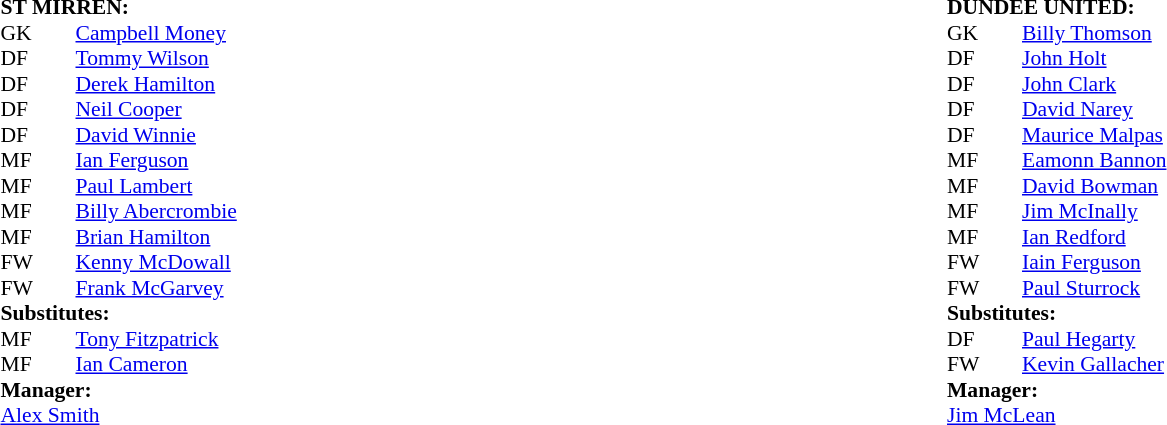<table width="100%">
<tr>
<td valign="top" width="50%"><br><table style="font-size: 90%" cellspacing="0" cellpadding="0">
<tr>
<td colspan="4"><strong>ST MIRREN:</strong></td>
</tr>
<tr>
<th width="25"></th>
<th width="25"></th>
</tr>
<tr>
<td>GK</td>
<td></td>
<td> <a href='#'>Campbell Money</a></td>
</tr>
<tr>
<td>DF</td>
<td></td>
<td> <a href='#'>Tommy Wilson</a></td>
</tr>
<tr>
<td>DF</td>
<td></td>
<td> <a href='#'>Derek Hamilton</a></td>
</tr>
<tr>
<td>DF</td>
<td></td>
<td> <a href='#'>Neil Cooper</a></td>
</tr>
<tr>
<td>DF</td>
<td></td>
<td> <a href='#'>David Winnie</a></td>
</tr>
<tr>
<td>MF</td>
<td></td>
<td> <a href='#'>Ian Ferguson</a></td>
</tr>
<tr>
<td>MF</td>
<td></td>
<td> <a href='#'>Paul Lambert</a></td>
<td></td>
<td></td>
</tr>
<tr>
<td>MF</td>
<td></td>
<td> <a href='#'>Billy Abercrombie</a></td>
</tr>
<tr>
<td>MF</td>
<td></td>
<td> <a href='#'>Brian Hamilton</a></td>
</tr>
<tr>
<td>FW</td>
<td></td>
<td> <a href='#'>Kenny McDowall</a></td>
<td></td>
<td></td>
<td></td>
</tr>
<tr>
<td>FW</td>
<td></td>
<td> <a href='#'>Frank McGarvey</a></td>
</tr>
<tr>
<td colspan=4><strong>Substitutes:</strong></td>
</tr>
<tr>
<td>MF</td>
<td></td>
<td> <a href='#'>Tony Fitzpatrick</a></td>
<td></td>
<td></td>
</tr>
<tr>
<td>MF</td>
<td></td>
<td> <a href='#'>Ian Cameron</a></td>
<td></td>
<td></td>
<td></td>
</tr>
<tr>
<td colspan=4><strong>Manager:</strong></td>
</tr>
<tr>
<td colspan="4"> <a href='#'>Alex Smith</a></td>
</tr>
</table>
</td>
<td valign="top" width="50%"><br><table style="font-size: 90%" cellspacing="0" cellpadding="0">
<tr>
<td colspan="4"><strong>DUNDEE UNITED:</strong></td>
</tr>
<tr>
<th width="25"></th>
<th width="25"></th>
</tr>
<tr>
<td>GK</td>
<td></td>
<td> <a href='#'>Billy Thomson</a></td>
</tr>
<tr>
<td>DF</td>
<td></td>
<td> <a href='#'>John Holt</a></td>
</tr>
<tr>
<td>DF</td>
<td></td>
<td> <a href='#'>John Clark</a></td>
</tr>
<tr>
<td>DF</td>
<td></td>
<td> <a href='#'>David Narey</a></td>
</tr>
<tr>
<td>DF</td>
<td></td>
<td> <a href='#'>Maurice Malpas</a></td>
</tr>
<tr>
<td>MF</td>
<td></td>
<td> <a href='#'>Eamonn Bannon</a></td>
</tr>
<tr>
<td>MF</td>
<td></td>
<td> <a href='#'>David Bowman</a></td>
</tr>
<tr>
<td>MF</td>
<td></td>
<td> <a href='#'>Jim McInally</a></td>
</tr>
<tr>
<td>MF</td>
<td></td>
<td> <a href='#'>Ian Redford</a></td>
<td></td>
<td></td>
</tr>
<tr>
<td>FW</td>
<td></td>
<td> <a href='#'>Iain Ferguson</a></td>
</tr>
<tr>
<td>FW</td>
<td></td>
<td> <a href='#'>Paul Sturrock</a></td>
<td></td>
<td></td>
<td></td>
</tr>
<tr>
<td colspan=4><strong>Substitutes:</strong></td>
</tr>
<tr>
<td>DF</td>
<td></td>
<td> <a href='#'>Paul Hegarty</a></td>
<td></td>
<td></td>
</tr>
<tr>
<td>FW</td>
<td></td>
<td> <a href='#'>Kevin Gallacher</a></td>
<td></td>
<td></td>
<td></td>
</tr>
<tr>
<td colspan=4><strong>Manager:</strong></td>
</tr>
<tr>
<td colspan="4"> <a href='#'>Jim McLean</a></td>
</tr>
</table>
</td>
</tr>
</table>
